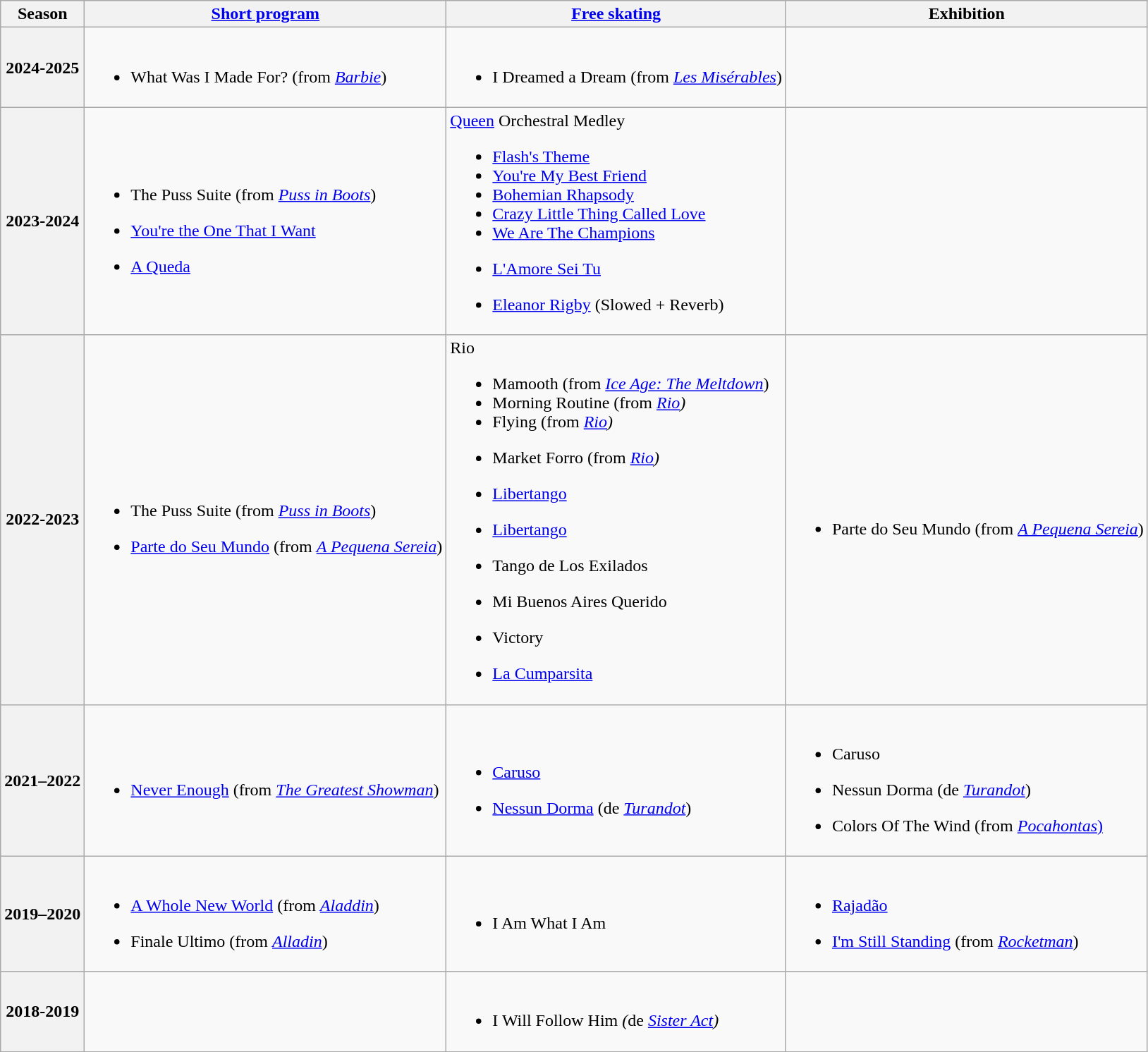<table class="wikitable">
<tr>
<th>Season</th>
<th><a href='#'>Short program</a></th>
<th><a href='#'>Free skating</a></th>
<th>Exhibition</th>
</tr>
<tr>
<th>2024-2025</th>
<td><br><ul><li>What Was I Made For? (from <em><a href='#'>Barbie</a></em>)</li></ul></td>
<td><br><ul><li>I Dreamed a Dream (from <em><a href='#'>Les Misérables</a></em>)</li></ul></td>
<td></td>
</tr>
<tr>
<th>2023-2024</th>
<td><br><ul><li>The Puss Suite (from <em><a href='#'>Puss in Boots</a></em>)</li></ul><ul><li><a href='#'>You're the One That I Want</a></li></ul><ul><li><a href='#'>A Queda</a></li></ul></td>
<td><a href='#'>Queen</a> Orchestral Medley<br><ul><li><a href='#'>Flash's Theme</a></li><li><a href='#'>You're My Best Friend</a></li><li><a href='#'>Bohemian Rhapsody</a></li><li><a href='#'>Crazy Little Thing Called Love</a></li><li><a href='#'>We Are The Champions</a></li></ul><ul><li><a href='#'>L'Amore Sei Tu</a></li></ul><ul><li><a href='#'>Eleanor Rigby</a> (Slowed + Reverb)</li></ul></td>
<td></td>
</tr>
<tr>
<th>2022-2023</th>
<td><br><ul><li>The Puss Suite (from <em><a href='#'>Puss in Boots</a></em>)</li></ul><ul><li><a href='#'>Parte do Seu Mundo</a> (from <em><a href='#'>A Pequena Sereia</a></em>)</li></ul></td>
<td>Rio<br><ul><li>Mamooth (from <em><a href='#'>Ice Age: The Meltdown</a></em>)</li><li>Morning Routine (from <em><a href='#'>Rio</a>)</em></li><li>Flying (from <em><a href='#'>Rio</a>)</em></li></ul><ul><li>Market Forro (from <em><a href='#'>Rio</a>)</em></li></ul><ul><li><a href='#'>Libertango</a></li></ul><ul><li><a href='#'>Libertango</a></li></ul><ul><li>Tango de Los Exilados</li></ul><ul><li>Mi Buenos Aires Querido</li></ul><ul><li>Victory</li></ul><ul><li><a href='#'>La Cumparsita</a></li></ul></td>
<td><br><ul><li>Parte do Seu Mundo (from <a href='#'><em>A Pequena Sereia</em></a>)</li></ul></td>
</tr>
<tr>
<th>2021–2022</th>
<td><br><ul><li><a href='#'>Never Enough</a> (from <em><a href='#'>The Greatest Showman</a></em>)</li></ul></td>
<td><br><ul><li><a href='#'>Caruso</a></li></ul><ul><li><a href='#'>Nessun Dorma</a>  (de <em><a href='#'>Turandot</a></em>)</li></ul></td>
<td><br><ul><li>Caruso</li></ul><ul><li>Nessun Dorma  (de <em><a href='#'>Turandot</a></em>)</li></ul><ul><li>Colors Of The Wind (from <em><a href='#'>Pocahontas</a></em><a href='#'>)</a></li></ul></td>
</tr>
<tr>
<th>2019–2020</th>
<td><br><ul><li><a href='#'>A Whole New World</a> (from <em><a href='#'>Aladdin</a></em>)</li></ul><ul><li>Finale Ultimo (from <em><a href='#'>Alladin</a></em>)</li></ul></td>
<td><br><ul><li>I Am What I Am</li></ul></td>
<td><br><ul><li><a href='#'>Rajadão</a></li></ul><ul><li><a href='#'>I'm Still Standing</a> (from <a href='#'><em>Rocketman</em></a>)</li></ul></td>
</tr>
<tr>
<th>2018-2019</th>
<td></td>
<td><br><ul><li>I Will Follow Him <em>(</em>de <em><a href='#'>Sister Act</a>)</em></li></ul></td>
<td></td>
</tr>
</table>
